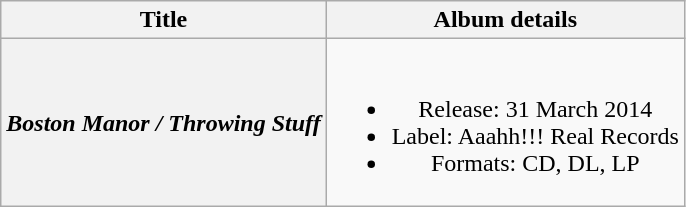<table class="wikitable plainrowheaders" style="text-align:center;">
<tr>
<th scope="col">Title</th>
<th scope="col">Album details</th>
</tr>
<tr>
<th scope="row"><em>Boston Manor / Throwing Stuff</em></th>
<td><br><ul><li>Release: 31 March 2014</li><li>Label: Aaahh!!! Real Records</li><li>Formats: CD, DL, LP</li></ul></td>
</tr>
</table>
